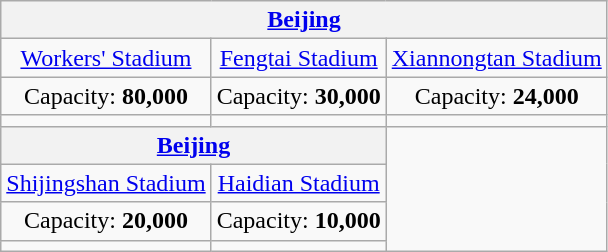<table class="wikitable" style="text-align:center">
<tr>
<th colspan="3"><a href='#'>Beijing</a></th>
</tr>
<tr>
<td><a href='#'>Workers' Stadium</a></td>
<td><a href='#'>Fengtai Stadium</a></td>
<td><a href='#'>Xiannongtan Stadium</a></td>
</tr>
<tr>
<td>Capacity: <strong>80,000</strong></td>
<td>Capacity: <strong>30,000</strong></td>
<td>Capacity: <strong>24,000</strong></td>
</tr>
<tr>
<td></td>
<td></td>
<td></td>
</tr>
<tr>
<th colspan="2"><a href='#'>Beijing</a></th>
</tr>
<tr>
<td><a href='#'>Shijingshan Stadium</a></td>
<td><a href='#'>Haidian Stadium</a></td>
</tr>
<tr>
<td>Capacity: <strong>20,000</strong></td>
<td>Capacity: <strong>10,000</strong></td>
</tr>
<tr>
<td></td>
<td></td>
</tr>
</table>
